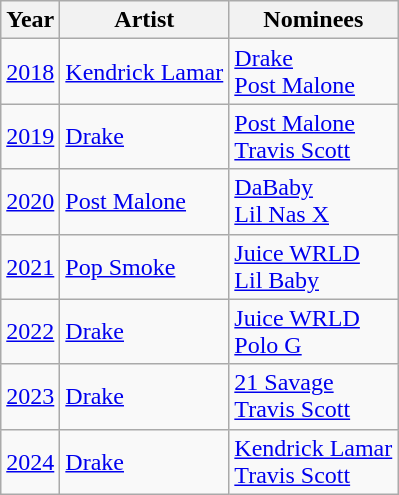<table class="wikitable">
<tr>
<th>Year</th>
<th>Artist</th>
<th>Nominees</th>
</tr>
<tr>
<td><a href='#'>2018</a></td>
<td><a href='#'>Kendrick Lamar</a></td>
<td><a href='#'>Drake</a><br><a href='#'>Post Malone</a></td>
</tr>
<tr>
<td><a href='#'>2019</a></td>
<td><a href='#'>Drake</a></td>
<td><a href='#'>Post Malone</a><br><a href='#'>Travis Scott</a></td>
</tr>
<tr>
<td><a href='#'>2020</a></td>
<td><a href='#'>Post Malone</a></td>
<td><a href='#'>DaBaby</a><br><a href='#'>Lil Nas X</a></td>
</tr>
<tr>
<td><a href='#'>2021</a></td>
<td><a href='#'>Pop Smoke</a></td>
<td><a href='#'>Juice WRLD</a><br><a href='#'>Lil Baby</a></td>
</tr>
<tr>
<td><a href='#'>2022</a></td>
<td><a href='#'>Drake</a></td>
<td><a href='#'>Juice WRLD</a><br><a href='#'>Polo G</a></td>
</tr>
<tr>
<td><a href='#'>2023</a></td>
<td><a href='#'>Drake</a></td>
<td><a href='#'>21 Savage</a><br><a href='#'>Travis Scott</a></td>
</tr>
<tr>
<td><a href='#'>2024</a></td>
<td><a href='#'>Drake</a></td>
<td><a href='#'>Kendrick Lamar</a><br><a href='#'>Travis Scott</a></td>
</tr>
</table>
